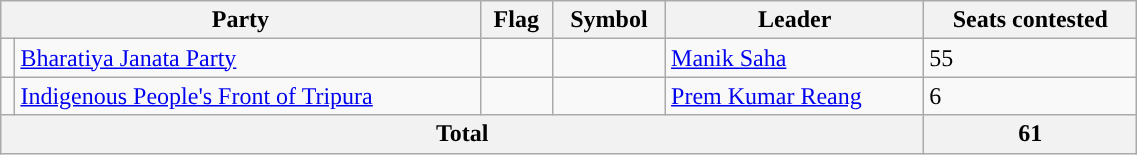<table class="wikitable"  width="60%">
<tr>
<th colspan="2">Party</th>
<th>Flag</th>
<th>Symbol</th>
<th>Leader</th>
<th>Seats contested</th>
</tr>
<tr>
<td style="text-align:center; background:"></td>
<td><a href='#'>Bharatiya Janata Party</a></td>
<td></td>
<td></td>
<td><a href='#'>Manik Saha</a></td>
<td>55</td>
</tr>
<tr>
<td style="text-align:Center; background:"></td>
<td><a href='#'>Indigenous People's Front of Tripura</a></td>
<td></td>
<td></td>
<td><a href='#'>Prem Kumar Reang</a></td>
<td>6</td>
</tr>
<tr>
<th colspan="5">Total</th>
<th>61</th>
</tr>
</table>
